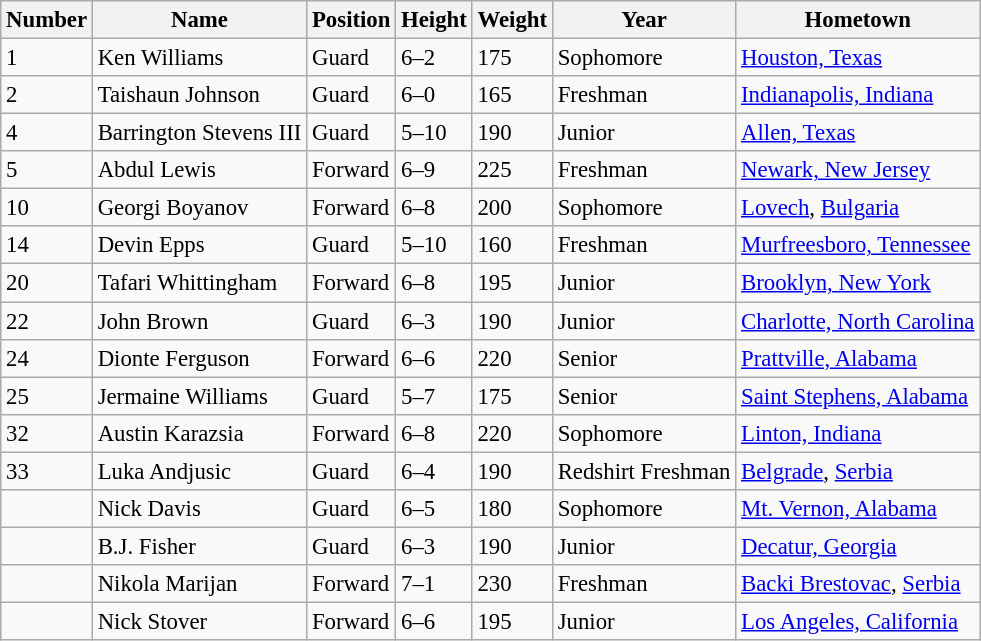<table class="wikitable" style="font-size: 95%;">
<tr>
<th>Number</th>
<th>Name</th>
<th>Position</th>
<th>Height</th>
<th>Weight</th>
<th>Year</th>
<th>Hometown</th>
</tr>
<tr>
<td>1</td>
<td>Ken Williams</td>
<td>Guard</td>
<td>6–2</td>
<td>175</td>
<td>Sophomore</td>
<td><a href='#'>Houston, Texas</a></td>
</tr>
<tr>
<td>2</td>
<td>Taishaun Johnson</td>
<td>Guard</td>
<td>6–0</td>
<td>165</td>
<td>Freshman</td>
<td><a href='#'>Indianapolis, Indiana</a></td>
</tr>
<tr>
<td>4</td>
<td>Barrington Stevens III</td>
<td>Guard</td>
<td>5–10</td>
<td>190</td>
<td>Junior</td>
<td><a href='#'>Allen, Texas</a></td>
</tr>
<tr>
<td>5</td>
<td>Abdul Lewis</td>
<td>Forward</td>
<td>6–9</td>
<td>225</td>
<td>Freshman</td>
<td><a href='#'>Newark, New Jersey</a></td>
</tr>
<tr>
<td>10</td>
<td>Georgi Boyanov</td>
<td>Forward</td>
<td>6–8</td>
<td>200</td>
<td>Sophomore</td>
<td><a href='#'>Lovech</a>, <a href='#'>Bulgaria</a></td>
</tr>
<tr>
<td>14</td>
<td>Devin Epps</td>
<td>Guard</td>
<td>5–10</td>
<td>160</td>
<td>Freshman</td>
<td><a href='#'>Murfreesboro, Tennessee</a></td>
</tr>
<tr>
<td>20</td>
<td>Tafari Whittingham</td>
<td>Forward</td>
<td>6–8</td>
<td>195</td>
<td>Junior</td>
<td><a href='#'>Brooklyn, New York</a></td>
</tr>
<tr>
<td>22</td>
<td>John Brown</td>
<td>Guard</td>
<td>6–3</td>
<td>190</td>
<td>Junior</td>
<td><a href='#'>Charlotte, North Carolina</a></td>
</tr>
<tr>
<td>24</td>
<td>Dionte Ferguson</td>
<td>Forward</td>
<td>6–6</td>
<td>220</td>
<td>Senior</td>
<td><a href='#'>Prattville, Alabama</a></td>
</tr>
<tr>
<td>25</td>
<td>Jermaine Williams</td>
<td>Guard</td>
<td>5–7</td>
<td>175</td>
<td>Senior</td>
<td><a href='#'>Saint Stephens, Alabama</a></td>
</tr>
<tr>
<td>32</td>
<td>Austin Karazsia</td>
<td>Forward</td>
<td>6–8</td>
<td>220</td>
<td>Sophomore</td>
<td><a href='#'>Linton, Indiana</a></td>
</tr>
<tr>
<td>33</td>
<td>Luka Andjusic</td>
<td>Guard</td>
<td>6–4</td>
<td>190</td>
<td>Redshirt Freshman</td>
<td><a href='#'>Belgrade</a>, <a href='#'>Serbia</a></td>
</tr>
<tr>
<td></td>
<td>Nick Davis</td>
<td>Guard</td>
<td>6–5</td>
<td>180</td>
<td>Sophomore</td>
<td><a href='#'>Mt. Vernon, Alabama</a></td>
</tr>
<tr>
<td></td>
<td>B.J. Fisher</td>
<td>Guard</td>
<td>6–3</td>
<td>190</td>
<td>Junior</td>
<td><a href='#'>Decatur, Georgia</a></td>
</tr>
<tr>
<td></td>
<td>Nikola Marijan</td>
<td>Forward</td>
<td>7–1</td>
<td>230</td>
<td>Freshman</td>
<td><a href='#'>Backi Brestovac</a>, <a href='#'>Serbia</a></td>
</tr>
<tr>
<td></td>
<td>Nick Stover</td>
<td>Forward</td>
<td>6–6</td>
<td>195</td>
<td>Junior</td>
<td><a href='#'>Los Angeles, California</a></td>
</tr>
</table>
